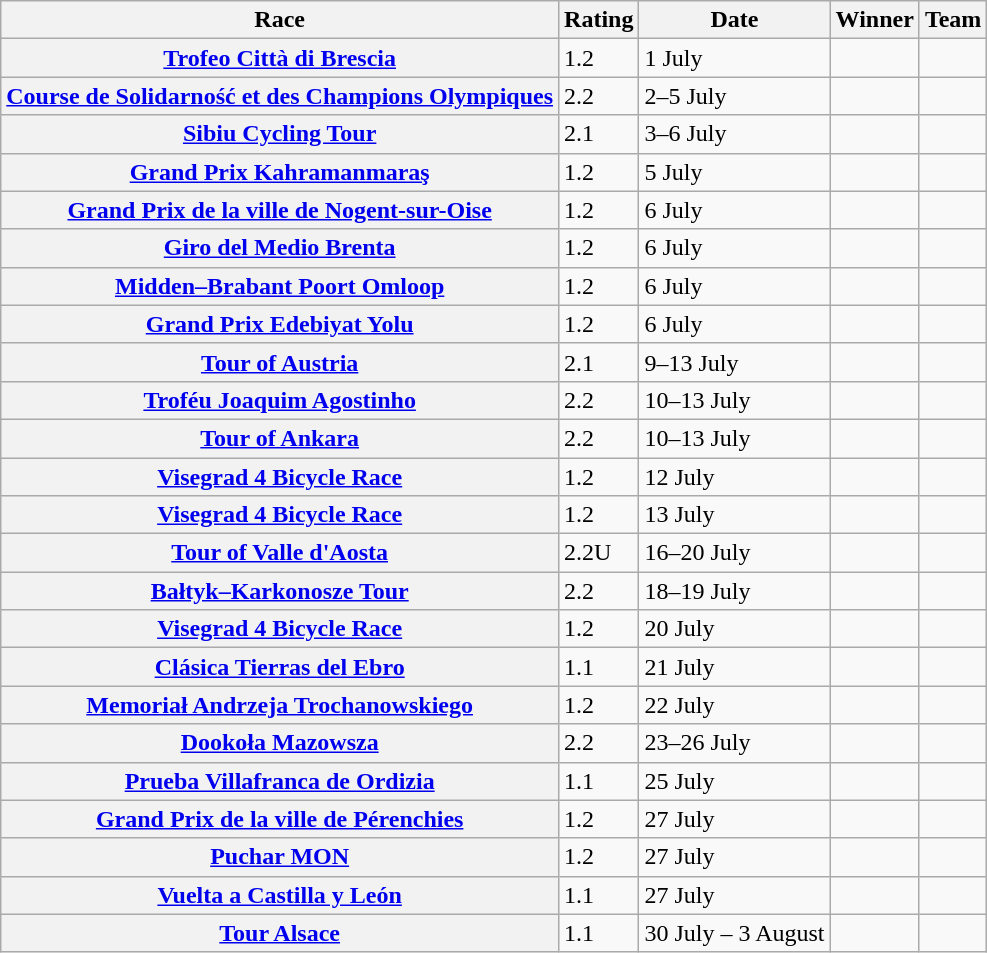<table class="wikitable plainrowheaders">
<tr>
<th scope="col">Race</th>
<th scope="col">Rating</th>
<th scope="col">Date</th>
<th scope="col">Winner</th>
<th scope="col">Team</th>
</tr>
<tr>
<th scope="row"> <a href='#'>Trofeo Città di Brescia</a></th>
<td>1.2</td>
<td>1 July</td>
<td></td>
<td></td>
</tr>
<tr>
<th scope="row"> <a href='#'>Course de Solidarność et des Champions Olympiques</a></th>
<td>2.2</td>
<td>2–5 July</td>
<td></td>
<td></td>
</tr>
<tr>
<th scope="row"> <a href='#'>Sibiu Cycling Tour</a></th>
<td>2.1</td>
<td>3–6 July</td>
<td></td>
<td></td>
</tr>
<tr>
<th scope="row"> <a href='#'>Grand Prix Kahramanmaraş</a></th>
<td>1.2</td>
<td>5 July</td>
<td></td>
<td></td>
</tr>
<tr>
<th scope="row"> <a href='#'>Grand Prix de la ville de Nogent-sur-Oise</a></th>
<td>1.2</td>
<td>6 July</td>
<td></td>
<td></td>
</tr>
<tr>
<th scope="row"> <a href='#'>Giro del Medio Brenta</a></th>
<td>1.2</td>
<td>6 July</td>
<td></td>
<td></td>
</tr>
<tr>
<th scope="row"> <a href='#'>Midden–Brabant Poort Omloop</a></th>
<td>1.2</td>
<td>6 July</td>
<td></td>
<td></td>
</tr>
<tr>
<th scope="row"> <a href='#'>Grand Prix Edebiyat Yolu</a></th>
<td>1.2</td>
<td>6 July</td>
<td></td>
<td></td>
</tr>
<tr>
<th scope="row"> <a href='#'>Tour of Austria</a></th>
<td>2.1</td>
<td>9–13 July</td>
<td></td>
<td></td>
</tr>
<tr>
<th scope="row"> <a href='#'>Troféu Joaquim Agostinho</a></th>
<td>2.2</td>
<td>10–13 July</td>
<td></td>
<td></td>
</tr>
<tr>
<th scope="row"> <a href='#'>Tour of Ankara</a></th>
<td>2.2</td>
<td>10–13 July</td>
<td></td>
<td></td>
</tr>
<tr>
<th scope="row"> <a href='#'>Visegrad 4 Bicycle Race</a></th>
<td>1.2</td>
<td>12 July</td>
<td></td>
<td></td>
</tr>
<tr>
<th scope="row"> <a href='#'>Visegrad 4 Bicycle Race</a></th>
<td>1.2</td>
<td>13 July</td>
<td></td>
<td></td>
</tr>
<tr>
<th scope="row"> <a href='#'>Tour of Valle d'Aosta</a></th>
<td>2.2U</td>
<td>16–20 July</td>
<td></td>
<td></td>
</tr>
<tr>
<th scope="row"> <a href='#'>Bałtyk–Karkonosze Tour</a></th>
<td>2.2</td>
<td>18–19 July</td>
<td></td>
<td></td>
</tr>
<tr>
<th scope="row"> <a href='#'>Visegrad 4 Bicycle Race</a></th>
<td>1.2</td>
<td>20 July</td>
<td></td>
<td></td>
</tr>
<tr>
<th scope="row"> <a href='#'>Clásica Tierras del Ebro</a></th>
<td>1.1</td>
<td>21 July</td>
<td></td>
<td></td>
</tr>
<tr>
<th scope="row"> <a href='#'>Memoriał Andrzeja Trochanowskiego</a></th>
<td>1.2</td>
<td>22 July</td>
<td></td>
<td></td>
</tr>
<tr>
<th scope="row"> <a href='#'>Dookoła Mazowsza</a></th>
<td>2.2</td>
<td>23–26 July</td>
<td></td>
<td></td>
</tr>
<tr>
<th scope="row"> <a href='#'>Prueba Villafranca de Ordizia</a></th>
<td>1.1</td>
<td>25 July</td>
<td></td>
<td></td>
</tr>
<tr>
<th scope="row"> <a href='#'>Grand Prix de la ville de Pérenchies</a></th>
<td>1.2</td>
<td>27 July</td>
<td></td>
<td></td>
</tr>
<tr>
<th scope="row"> <a href='#'>Puchar MON</a></th>
<td>1.2</td>
<td>27 July</td>
<td></td>
<td></td>
</tr>
<tr>
<th scope="row"> <a href='#'>Vuelta a Castilla y León</a></th>
<td>1.1</td>
<td>27 July</td>
<td></td>
<td></td>
</tr>
<tr>
<th scope="row"> <a href='#'>Tour Alsace</a></th>
<td>1.1</td>
<td>30 July – 3 August</td>
<td></td>
<td></td>
</tr>
</table>
